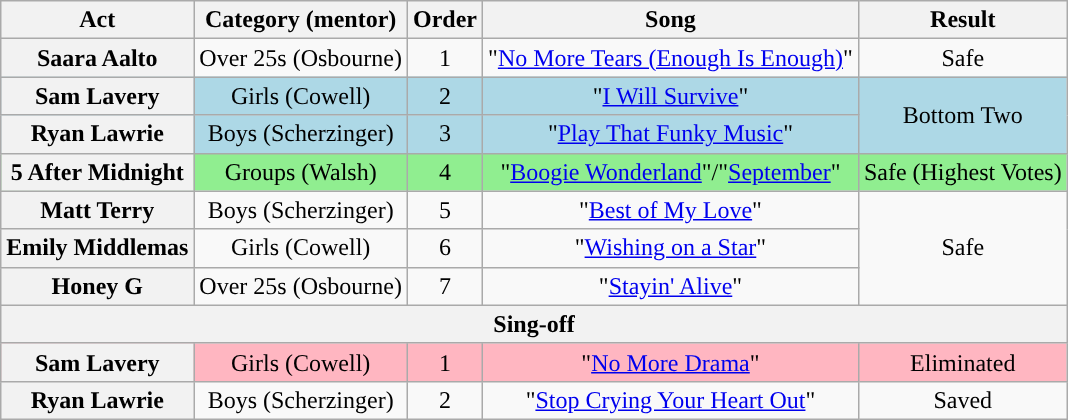<table class="wikitable plainrowheaders" style="text-align:center;">
<tr>
<th scope="col">Act</th>
<th scope="col">Category (mentor)</th>
<th scope="col">Order</th>
<th scope="col">Song</th>
<th scope="col">Result</th>
</tr>
<tr>
<th scope="row">Saara Aalto</th>
<td>Over 25s (Osbourne)</td>
<td>1</td>
<td>"<a href='#'>No More Tears (Enough Is Enough)</a>"</td>
<td>Safe</td>
</tr>
<tr style="background:lightblue;">
<th scope="row">Sam Lavery</th>
<td>Girls (Cowell)</td>
<td>2</td>
<td>"<a href='#'>I Will Survive</a>"</td>
<td rowspan=2>Bottom Two</td>
</tr>
<tr style="background:lightblue;">
<th scope="row">Ryan Lawrie</th>
<td>Boys (Scherzinger)</td>
<td>3</td>
<td>"<a href='#'>Play That Funky Music</a>"</td>
</tr>
<tr style="background:lightgreen;">
<th scope="row">5 After Midnight</th>
<td>Groups (Walsh)</td>
<td>4</td>
<td>"<a href='#'>Boogie Wonderland</a>"/"<a href='#'>September</a>"</td>
<td>Safe (Highest Votes)</td>
</tr>
<tr>
<th scope="row">Matt Terry</th>
<td>Boys (Scherzinger)</td>
<td>5</td>
<td>"<a href='#'>Best of My Love</a>"</td>
<td rowspan=3>Safe</td>
</tr>
<tr>
<th scope="row">Emily Middlemas</th>
<td>Girls (Cowell)</td>
<td>6</td>
<td>"<a href='#'>Wishing on a Star</a>"</td>
</tr>
<tr>
<th scope="row">Honey G</th>
<td>Over 25s (Osbourne)</td>
<td>7</td>
<td>"<a href='#'>Stayin' Alive</a>"</td>
</tr>
<tr>
<th colspan="5">Sing-off</th>
</tr>
<tr style="background:lightpink;">
<th scope="row">Sam Lavery</th>
<td>Girls (Cowell)</td>
<td>1</td>
<td>"<a href='#'>No More Drama</a>"</td>
<td>Eliminated</td>
</tr>
<tr>
<th scope="row">Ryan Lawrie</th>
<td>Boys (Scherzinger)</td>
<td>2</td>
<td>"<a href='#'>Stop Crying Your Heart Out</a>"</td>
<td>Saved</td>
</tr>
</table>
